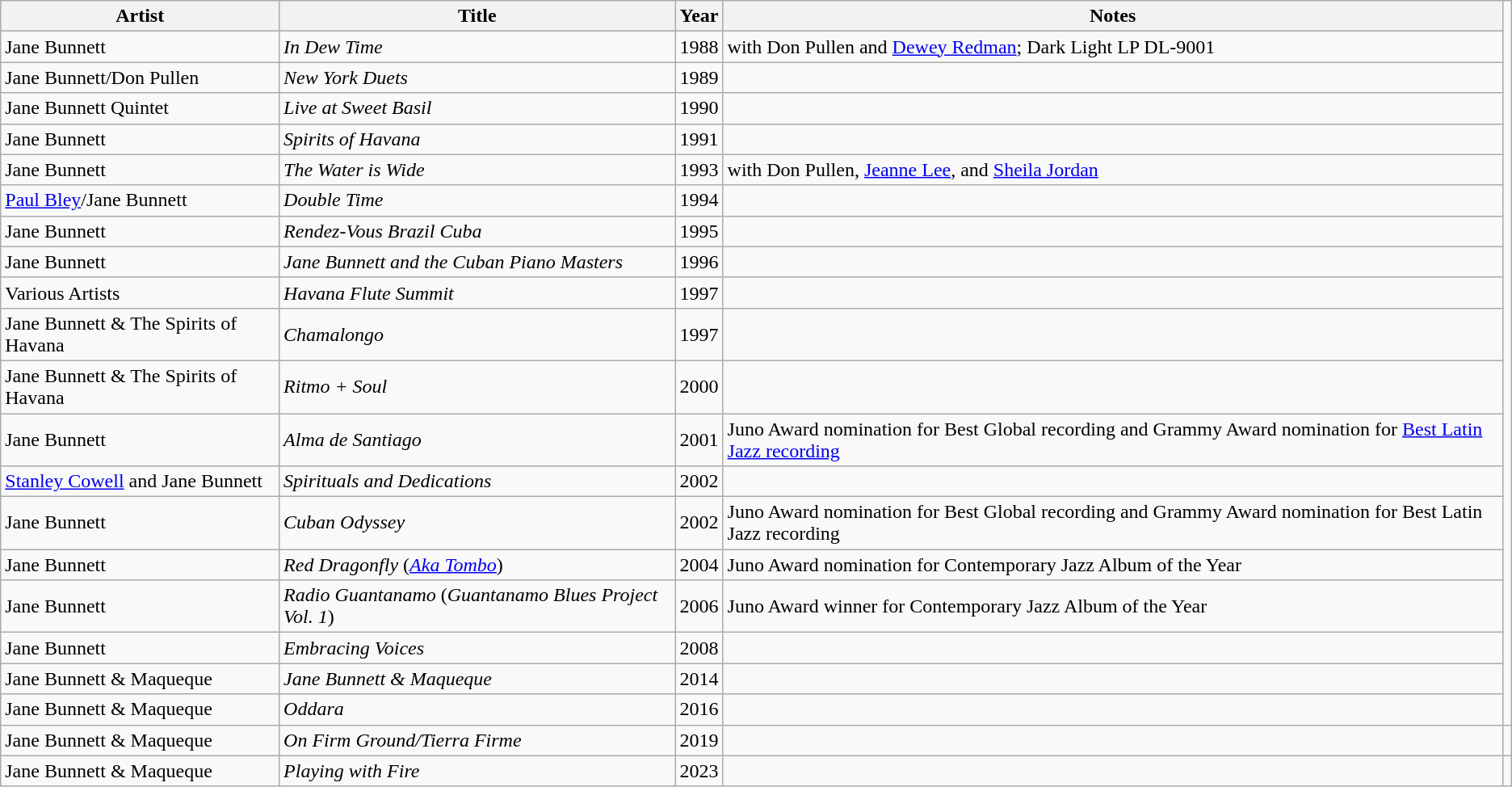<table class="wikitable sortable plainrowheaders">
<tr>
<th scope="col">Artist</th>
<th scope="col">Title</th>
<th scope="col">Year</th>
<th scope="col">Notes</th>
</tr>
<tr>
<td>Jane Bunnett</td>
<td><em>In Dew Time</em></td>
<td>1988</td>
<td>with Don Pullen and <a href='#'>Dewey Redman</a>; Dark Light LP DL-9001</td>
</tr>
<tr>
<td>Jane Bunnett/Don Pullen</td>
<td><em>New York Duets</em></td>
<td>1989</td>
<td></td>
</tr>
<tr>
<td>Jane Bunnett Quintet</td>
<td><em>Live at Sweet Basil</em></td>
<td>1990</td>
<td></td>
</tr>
<tr>
<td>Jane Bunnett</td>
<td><em>Spirits of Havana</em></td>
<td>1991</td>
<td></td>
</tr>
<tr>
<td>Jane Bunnett</td>
<td><em>The Water is Wide</em></td>
<td>1993</td>
<td>with Don Pullen, <a href='#'>Jeanne Lee</a>, and <a href='#'>Sheila Jordan</a></td>
</tr>
<tr>
<td><a href='#'>Paul Bley</a>/Jane Bunnett</td>
<td><em>Double Time</em></td>
<td>1994</td>
<td></td>
</tr>
<tr>
<td>Jane Bunnett</td>
<td><em>Rendez-Vous Brazil Cuba</em></td>
<td>1995</td>
<td></td>
</tr>
<tr>
<td>Jane Bunnett</td>
<td><em>Jane Bunnett and the Cuban Piano Masters</em></td>
<td>1996</td>
<td></td>
</tr>
<tr>
<td>Various Artists</td>
<td><em>Havana Flute Summit</em></td>
<td>1997</td>
<td></td>
</tr>
<tr>
<td>Jane Bunnett & The Spirits of Havana</td>
<td><em>Chamalongo</em></td>
<td>1997</td>
<td></td>
</tr>
<tr>
<td>Jane Bunnett & The Spirits of Havana</td>
<td><em>Ritmo + Soul</em></td>
<td>2000</td>
<td></td>
</tr>
<tr>
<td>Jane Bunnett</td>
<td><em>Alma de Santiago</em></td>
<td>2001</td>
<td>Juno Award nomination for Best Global recording and Grammy Award nomination for <a href='#'>Best Latin Jazz recording</a></td>
</tr>
<tr>
<td><a href='#'>Stanley Cowell</a> and Jane Bunnett</td>
<td><em>Spirituals and Dedications</em></td>
<td>2002</td>
<td></td>
</tr>
<tr>
<td>Jane Bunnett</td>
<td><em>Cuban Odyssey</em></td>
<td>2002</td>
<td>Juno Award nomination for Best Global recording and Grammy Award nomination for Best Latin Jazz recording</td>
</tr>
<tr>
<td>Jane Bunnett</td>
<td><em>Red Dragonfly</em> (<em><a href='#'>Aka Tombo</a></em>)</td>
<td>2004</td>
<td>Juno Award nomination for Contemporary Jazz Album of the Year</td>
</tr>
<tr>
<td>Jane Bunnett</td>
<td><em>Radio Guantanamo</em> (<em>Guantanamo Blues Project Vol. 1</em>)</td>
<td>2006</td>
<td>Juno Award winner for Contemporary Jazz Album of the Year</td>
</tr>
<tr>
<td>Jane Bunnett</td>
<td><em>Embracing Voices</em></td>
<td>2008</td>
<td></td>
</tr>
<tr>
<td>Jane Bunnett & Maqueque</td>
<td><em>Jane Bunnett & Maqueque</em></td>
<td>2014</td>
<td></td>
</tr>
<tr>
<td>Jane Bunnett & Maqueque</td>
<td><em>Oddara</em></td>
<td>2016</td>
<td></td>
</tr>
<tr>
<td>Jane Bunnett & Maqueque</td>
<td><em>On Firm Ground/Tierra Firme</em></td>
<td>2019</td>
<td></td>
<td></td>
</tr>
<tr>
<td>Jane Bunnett & Maqueque</td>
<td><em>Playing with Fire</em></td>
<td>2023</td>
<td></td>
</tr>
</table>
